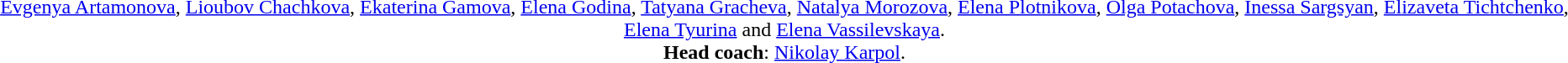<table style="text-align: center">
<tr>
<td><a href='#'>Evgenya Artamonova</a>, <a href='#'>Lioubov Chachkova</a>, <a href='#'>Ekaterina Gamova</a>, <a href='#'>Elena Godina</a>, <a href='#'>Tatyana Gracheva</a>, <a href='#'>Natalya Morozova</a>, <a href='#'>Elena Plotnikova</a>, <a href='#'>Olga Potachova</a>, <a href='#'>Inessa Sargsyan</a>, <a href='#'>Elizaveta Tichtchenko</a>, <a href='#'>Elena Tyurina</a> and <a href='#'>Elena Vassilevskaya</a>.<br><strong>Head coach</strong>: <a href='#'>Nikolay Karpol</a>.</td>
</tr>
</table>
